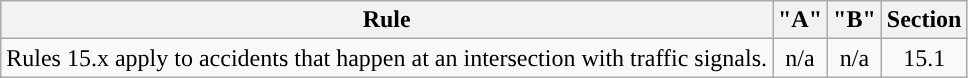<table class="wikitable">
<tr>
<th style="text-align: center; font-weight: bold;">Rule</th>
<th style="text-align: center;">"A"</th>
<th style="text-align: center;">"B"</th>
<th style="text-align: center; font-weight: bold;">Section</th>
</tr>
<tr>
<td style="text-align: center;">Rules 15.x apply to accidents that happen at an intersection with traffic signals.</td>
<td style="text-align: center;">n/a</td>
<td style="text-align: center;">n/a</td>
<td style="text-align: center;">15.1</td>
</tr>
</table>
